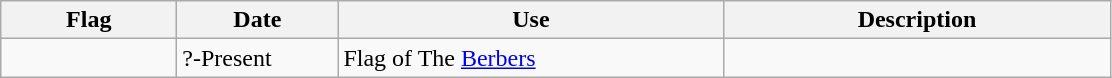<table class="wikitable">
<tr>
<th style="width:110px;">Flag</th>
<th style="width:100px;">Date</th>
<th style="width:250px;">Use</th>
<th style="width:250px;">Description</th>
</tr>
<tr>
<td></td>
<td>?-Present</td>
<td>Flag of The <a href='#'>Berbers</a></td>
<td></td>
</tr>
</table>
